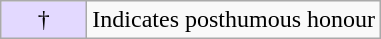<table class="wikitable">
<tr>
<td align=center style="width:50px;background-color:#e3d9ff;">†</td>
<td>Indicates posthumous honour</td>
</tr>
</table>
